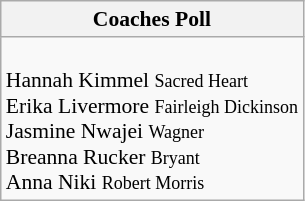<table class="wikitable" style="white-space:nowrap; font-size:90%;">
<tr>
<th>Coaches Poll</th>
</tr>
<tr>
<td><br>Hannah Kimmel      <small>Sacred Heart</small><br>
Erika Livermore    <small>Fairleigh Dickinson</small><br>
Jasmine Nwajei     <small>Wagner</small><br>
Breanna Rucker     <small>Bryant</small><br>
Anna Niki          <small>Robert Morris</small></td>
</tr>
</table>
